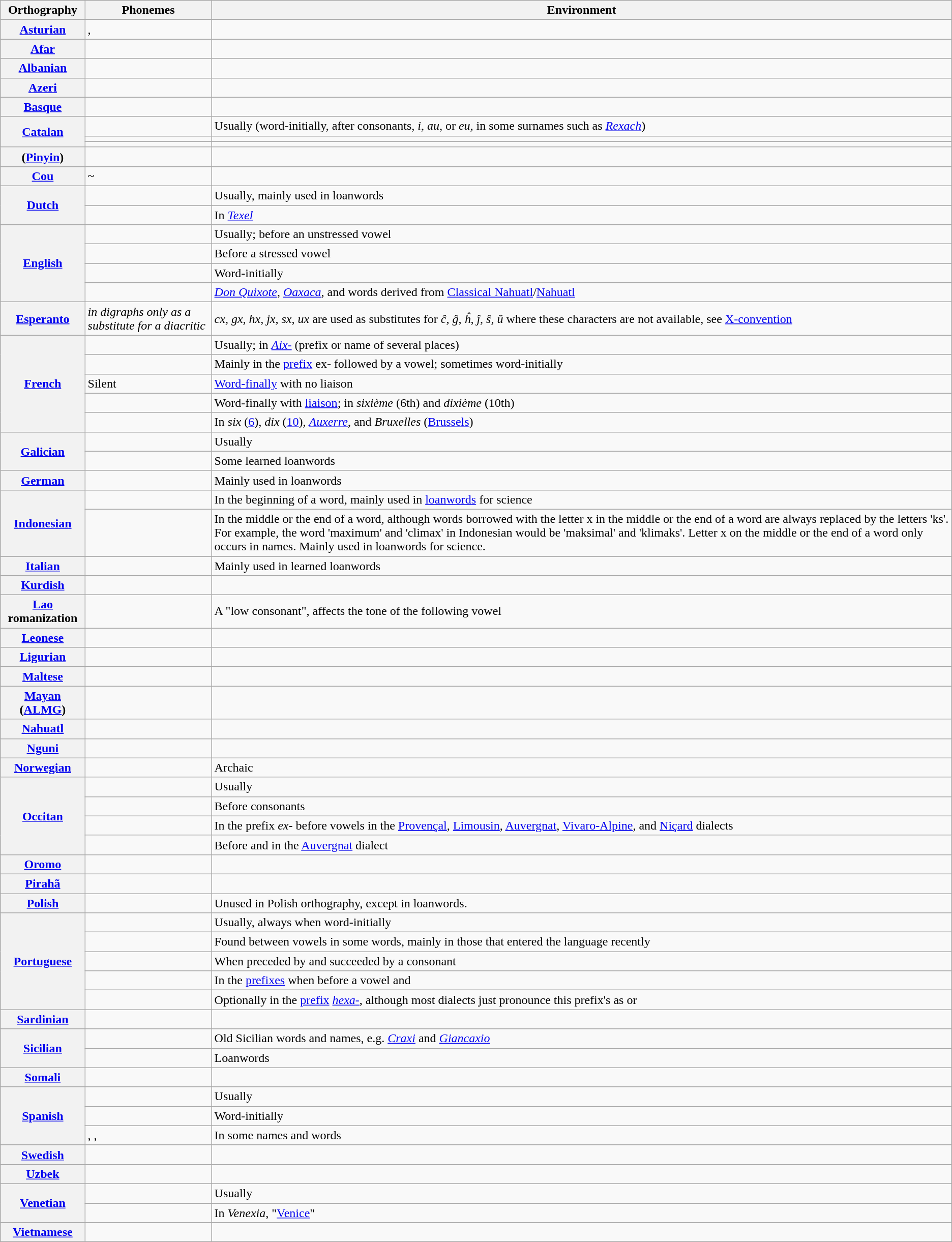<table class="wikitable mw-collapsible">
<tr>
<th>Orthography</th>
<th>Phonemes</th>
<th>Environment</th>
</tr>
<tr>
<th><a href='#'>Asturian</a></th>
<td>, </td>
<td></td>
</tr>
<tr>
<th><a href='#'>Afar</a></th>
<td></td>
<td></td>
</tr>
<tr>
<th><a href='#'>Albanian</a></th>
<td></td>
<td></td>
</tr>
<tr>
<th><a href='#'>Azeri</a></th>
<td></td>
<td></td>
</tr>
<tr>
<th><a href='#'>Basque</a></th>
<td></td>
<td></td>
</tr>
<tr>
<th rowspan="3"><a href='#'>Catalan</a></th>
<td></td>
<td>Usually (word-initially, after consonants, <em>i</em>, <em>au</em>, or <em>eu</em>, in some surnames such as <em><a href='#'>Rexach</a></em>)</td>
</tr>
<tr>
<td></td>
<td></td>
</tr>
<tr>
<td></td>
<td></td>
</tr>
<tr>
<th> (<a href='#'>Pinyin</a>)</th>
<td></td>
<td></td>
</tr>
<tr>
<th><a href='#'>Cou</a></th>
<td> ~ </td>
<td></td>
</tr>
<tr>
<th rowspan="2"><a href='#'>Dutch</a></th>
<td></td>
<td>Usually, mainly used in loanwords</td>
</tr>
<tr>
<td></td>
<td>In <em><a href='#'>Texel</a></em></td>
</tr>
<tr>
<th rowspan="4"><a href='#'>English</a></th>
<td></td>
<td>Usually; before an unstressed vowel</td>
</tr>
<tr>
<td></td>
<td>Before a stressed vowel</td>
</tr>
<tr>
<td></td>
<td>Word-initially</td>
</tr>
<tr>
<td></td>
<td><em><a href='#'>Don Quixote</a></em>, <em><a href='#'>Oaxaca</a></em>, and words derived from <a href='#'>Classical Nahuatl</a>/<a href='#'>Nahuatl</a></td>
</tr>
<tr>
<th><a href='#'>Esperanto</a></th>
<td><em>in digraphs only as a substitute for a diacritic</em></td>
<td><em>cx, gx, hx, jx, sx, ux</em> are used as substitutes for <em>ĉ, ĝ, ĥ, ĵ, ŝ, ŭ</em> where these characters are not available, see <a href='#'>X-convention</a></td>
</tr>
<tr>
<th rowspan="5"><a href='#'>French</a></th>
<td></td>
<td>Usually; in <em><a href='#'>Aix-</a></em> (prefix or name of several places)</td>
</tr>
<tr>
<td></td>
<td>Mainly in the <a href='#'>prefix</a> ex- followed by a vowel; sometimes word-initially</td>
</tr>
<tr>
<td>Silent</td>
<td><a href='#'>Word-finally</a> with no liaison</td>
</tr>
<tr>
<td></td>
<td>Word-finally with <a href='#'>liaison</a>; in <em>sixième</em> (6th) and <em>dixième</em> (10th)</td>
</tr>
<tr>
<td></td>
<td>In <em>six</em> (<a href='#'>6</a>), <em>dix</em> (<a href='#'>10</a>), <em><a href='#'>Auxerre</a></em>, and <em>Bruxelles</em> (<a href='#'>Brussels</a>)</td>
</tr>
<tr>
<th rowspan="2"><a href='#'>Galician</a></th>
<td></td>
<td>Usually</td>
</tr>
<tr>
<td></td>
<td>Some learned loanwords</td>
</tr>
<tr>
<th><a href='#'>German</a></th>
<td></td>
<td>Mainly used in loanwords</td>
</tr>
<tr>
<th rowspan="2"><a href='#'>Indonesian</a></th>
<td></td>
<td>In the beginning of a word, mainly used in <a href='#'>loanwords</a> for science</td>
</tr>
<tr>
<td></td>
<td>In the middle or the end of a word, although words borrowed with the letter x in the middle or the end of a word are always replaced by the letters 'ks'. For example, the word 'maximum' and 'climax' in Indonesian would be 'maksimal' and 'klimaks'. Letter x on the middle or the end of a word only occurs in names. Mainly used in loanwords for science.</td>
</tr>
<tr>
<th><a href='#'>Italian</a></th>
<td></td>
<td>Mainly used in learned loanwords</td>
</tr>
<tr>
<th><a href='#'>Kurdish</a></th>
<td></td>
<td></td>
</tr>
<tr>
<th><a href='#'>Lao</a> romanization</th>
<td></td>
<td>A "low consonant", affects the tone of the following vowel</td>
</tr>
<tr>
<th><a href='#'>Leonese</a></th>
<td></td>
<td></td>
</tr>
<tr>
<th><a href='#'>Ligurian</a></th>
<td></td>
<td></td>
</tr>
<tr>
<th><a href='#'>Maltese</a></th>
<td></td>
<td></td>
</tr>
<tr>
<th><a href='#'>Mayan</a> (<a href='#'>ALMG</a>)</th>
<td></td>
<td></td>
</tr>
<tr>
<th><a href='#'>Nahuatl</a></th>
<td></td>
<td></td>
</tr>
<tr>
<th><a href='#'>Nguni</a></th>
<td></td>
<td></td>
</tr>
<tr>
<th><a href='#'>Norwegian</a></th>
<td></td>
<td>Archaic</td>
</tr>
<tr>
<th rowspan="4"><a href='#'>Occitan</a></th>
<td></td>
<td>Usually</td>
</tr>
<tr>
<td></td>
<td>Before consonants</td>
</tr>
<tr>
<td></td>
<td>In the prefix <em>ex</em>- before vowels in the <a href='#'>Provençal</a>, <a href='#'>Limousin</a>, <a href='#'>Auvergnat</a>, <a href='#'>Vivaro-Alpine</a>, and <a href='#'>Niçard</a> dialects</td>
</tr>
<tr>
<td></td>
<td>Before  and  in the <a href='#'>Auvergnat</a> dialect</td>
</tr>
<tr>
<th><a href='#'>Oromo</a></th>
<td></td>
<td></td>
</tr>
<tr>
<th><a href='#'>Pirahã</a></th>
<td></td>
<td></td>
</tr>
<tr>
<th><a href='#'>Polish</a></th>
<td></td>
<td>Unused in Polish orthography, except in loanwords.</td>
</tr>
<tr>
<th rowspan="5"><a href='#'>Portuguese</a></th>
<td></td>
<td>Usually, always when word-initially</td>
</tr>
<tr>
<td></td>
<td>Found between vowels in some words, mainly in those that entered the language recently</td>
</tr>
<tr>
<td></td>
<td>When preceded by  and succeeded by a consonant</td>
</tr>
<tr>
<td></td>
<td>In the <a href='#'>prefixes</a>  when before a vowel and </td>
</tr>
<tr>
<td></td>
<td>Optionally in the <a href='#'>prefix</a> <a href='#'><em>hexa</em>-</a>, although most dialects just pronounce this prefix's  as  or </td>
</tr>
<tr>
<th><a href='#'>Sardinian</a></th>
<td></td>
<td></td>
</tr>
<tr>
<th rowspan="2"><a href='#'>Sicilian</a></th>
<td></td>
<td>Old Sicilian words and names, e.g. <a href='#'><em>Craxi</em></a> and <a href='#'><em>Giancaxio</em></a></td>
</tr>
<tr>
<td></td>
<td>Loanwords</td>
</tr>
<tr>
<th><a href='#'>Somali</a></th>
<td></td>
<td></td>
</tr>
<tr>
<th rowspan="3"><a href='#'>Spanish</a></th>
<td></td>
<td>Usually</td>
</tr>
<tr>
<td></td>
<td>Word-initially</td>
</tr>
<tr>
<td>, , </td>
<td>In some names and words</td>
</tr>
<tr>
<th><a href='#'>Swedish</a></th>
<td></td>
<td></td>
</tr>
<tr>
<th><a href='#'>Uzbek</a></th>
<td></td>
<td></td>
</tr>
<tr>
<th rowspan="2"><a href='#'>Venetian</a></th>
<td></td>
<td>Usually</td>
</tr>
<tr>
<td></td>
<td>In <em>Venexia</em>, "<a href='#'>Venice</a>"</td>
</tr>
<tr>
<th><a href='#'>Vietnamese</a></th>
<td></td>
<td></td>
</tr>
</table>
